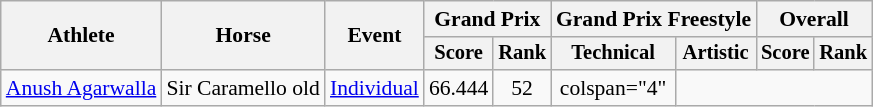<table class=wikitable style="font-size:90%; text-align:center;">
<tr>
<th rowspan=2>Athlete</th>
<th rowspan=2>Horse</th>
<th rowspan=2>Event</th>
<th colspan=2>Grand Prix</th>
<th colspan=2>Grand Prix Freestyle</th>
<th colspan=2>Overall</th>
</tr>
<tr style=font-size:95%>
<th>Score</th>
<th>Rank</th>
<th>Technical</th>
<th>Artistic</th>
<th>Score</th>
<th>Rank</th>
</tr>
<tr>
<td align=left><a href='#'>Anush Agarwalla</a></td>
<td align=left>Sir Caramello old</td>
<td align=left><a href='#'>Individual</a></td>
<td>66.444</td>
<td>52</td>
<td>colspan="4" </td>
</tr>
</table>
